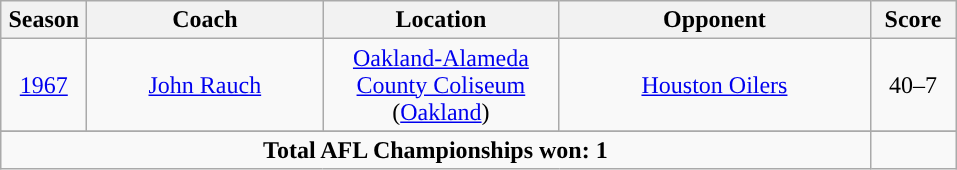<table class="wikitable sortable" style="text-align:center;">
<tr>
<th style="width:50px; ">Season</th>
<th style="width:150px; ">Coach</th>
<th style="width:150px; ">Location</th>
<th style="width:200px; ">Opponent</th>
<th style="width:50px; ">Score</th>
</tr>
<tr>
<td><a href='#'>1967</a></td>
<td><a href='#'>John Rauch</a></td>
<td><a href='#'>Oakland-Alameda County Coliseum</a> (<a href='#'>Oakland</a>)</td>
<td><a href='#'>Houston Oilers</a></td>
<td>40–7</td>
</tr>
<tr>
</tr>
<tr>
<td colspan="4"><strong>Total AFL Championships won: 1</strong></td>
<td></td>
</tr>
</table>
